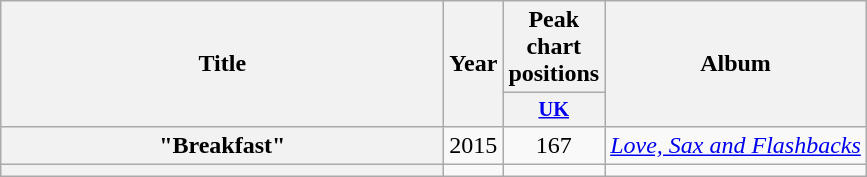<table class="wikitable plainrowheaders" style="text-align:center;">
<tr>
<th scope="col" rowspan="2" style="width:18em;">Title</th>
<th scope="col" rowspan="2" style="width:1em;">Year</th>
<th scope="col" colspan="1">Peak chart positions</th>
<th scope="col" rowspan="2">Album</th>
</tr>
<tr>
<th scope="col" style="width:3em;font-size:85%;"><a href='#'>UK</a><br></th>
</tr>
<tr>
<th scope="row">"Breakfast"</th>
<td>2015</td>
<td>167</td>
<td><em><a href='#'>Love, Sax and Flashbacks</a></em></td>
</tr>
<tr>
<th></th>
<td></td>
<td></td>
<td></td>
</tr>
</table>
